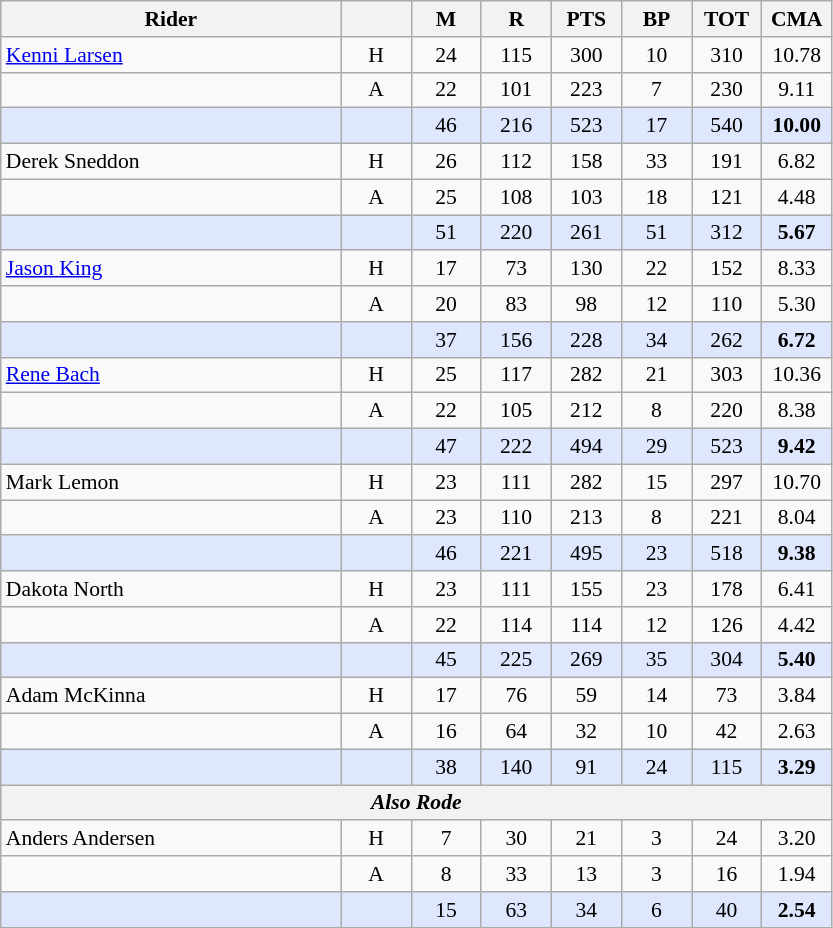<table class="wikitable" style="background-color: #f9f9f9; font-size: 90%; text-align: center">
<tr>
<th width=220>Rider</th>
<th width=40></th>
<th width=40>M</th>
<th width=40>R</th>
<th width=40>PTS</th>
<th width=40>BP</th>
<th width=40>TOT</th>
<th width=40>CMA</th>
</tr>
<tr>
<td style="text-align:left"> <a href='#'>Kenni Larsen</a></td>
<td>H</td>
<td>24</td>
<td>115</td>
<td>300</td>
<td>10</td>
<td>310</td>
<td>10.78</td>
</tr>
<tr>
<td></td>
<td>A</td>
<td>22</td>
<td>101</td>
<td>223</td>
<td>7</td>
<td>230</td>
<td>9.11</td>
</tr>
<tr>
<td style="background:#DFE7FF"></td>
<td style="background:#DFE7FF"></td>
<td style="background:#DFE7FF">46</td>
<td style="background:#DFE7FF">216</td>
<td style="background:#DFE7FF">523</td>
<td style="background:#DFE7FF">17</td>
<td style="background:#DFE7FF">540</td>
<td style="background:#DFE7FF"><strong>10.00</strong></td>
</tr>
<tr>
<td style="text-align:left"> Derek Sneddon</td>
<td>H</td>
<td>26</td>
<td>112</td>
<td>158</td>
<td>33</td>
<td>191</td>
<td>6.82</td>
</tr>
<tr>
<td></td>
<td>A</td>
<td>25</td>
<td>108</td>
<td>103</td>
<td>18</td>
<td>121</td>
<td>4.48</td>
</tr>
<tr>
<td style="background:#DFE7FF"></td>
<td style="background:#DFE7FF"></td>
<td style="background:#DFE7FF">51</td>
<td style="background:#DFE7FF">220</td>
<td style="background:#DFE7FF">261</td>
<td style="background:#DFE7FF">51</td>
<td style="background:#DFE7FF">312</td>
<td style="background:#DFE7FF"><strong>5.67</strong></td>
</tr>
<tr>
<td style="text-align:left"> <a href='#'>Jason King</a></td>
<td>H</td>
<td>17</td>
<td>73</td>
<td>130</td>
<td>22</td>
<td>152</td>
<td>8.33</td>
</tr>
<tr>
<td></td>
<td>A</td>
<td>20</td>
<td>83</td>
<td>98</td>
<td>12</td>
<td>110</td>
<td>5.30</td>
</tr>
<tr>
<td style="background:#DFE7FF"></td>
<td style="background:#DFE7FF"></td>
<td style="background:#DFE7FF">37</td>
<td style="background:#DFE7FF">156</td>
<td style="background:#DFE7FF">228</td>
<td style="background:#DFE7FF">34</td>
<td style="background:#DFE7FF">262</td>
<td style="background:#DFE7FF"><strong>6.72</strong></td>
</tr>
<tr>
<td style="text-align:left"> <a href='#'>Rene Bach</a></td>
<td>H</td>
<td>25</td>
<td>117</td>
<td>282</td>
<td>21</td>
<td>303</td>
<td>10.36</td>
</tr>
<tr>
<td></td>
<td>A</td>
<td>22</td>
<td>105</td>
<td>212</td>
<td>8</td>
<td>220</td>
<td>8.38</td>
</tr>
<tr>
<td style="background:#DFE7FF"></td>
<td style="background:#DFE7FF"></td>
<td style="background:#DFE7FF">47</td>
<td style="background:#DFE7FF">222</td>
<td style="background:#DFE7FF">494</td>
<td style="background:#DFE7FF">29</td>
<td style="background:#DFE7FF">523</td>
<td style="background:#DFE7FF"><strong>9.42</strong></td>
</tr>
<tr>
<td style="text-align:left"> Mark Lemon</td>
<td>H</td>
<td>23</td>
<td>111</td>
<td>282</td>
<td>15</td>
<td>297</td>
<td>10.70</td>
</tr>
<tr>
<td></td>
<td>A</td>
<td>23</td>
<td>110</td>
<td>213</td>
<td>8</td>
<td>221</td>
<td>8.04</td>
</tr>
<tr>
<td style="background:#DFE7FF"></td>
<td style="background:#DFE7FF"></td>
<td style="background:#DFE7FF">46</td>
<td style="background:#DFE7FF">221</td>
<td style="background:#DFE7FF">495</td>
<td style="background:#DFE7FF">23</td>
<td style="background:#DFE7FF">518</td>
<td style="background:#DFE7FF"><strong>9.38</strong></td>
</tr>
<tr>
<td style="text-align:left"> Dakota North</td>
<td>H</td>
<td>23</td>
<td>111</td>
<td>155</td>
<td>23</td>
<td>178</td>
<td>6.41</td>
</tr>
<tr>
<td></td>
<td>A</td>
<td>22</td>
<td>114</td>
<td>114</td>
<td>12</td>
<td>126</td>
<td>4.42</td>
</tr>
<tr>
<td style="background:#DFE7FF"></td>
<td style="background:#DFE7FF"></td>
<td style="background:#DFE7FF">45</td>
<td style="background:#DFE7FF">225</td>
<td style="background:#DFE7FF">269</td>
<td style="background:#DFE7FF">35</td>
<td style="background:#DFE7FF">304</td>
<td style="background:#DFE7FF"><strong>5.40</strong></td>
</tr>
<tr>
<td style="text-align:left"> Adam McKinna</td>
<td>H</td>
<td>17</td>
<td>76</td>
<td>59</td>
<td>14</td>
<td>73</td>
<td>3.84</td>
</tr>
<tr>
<td></td>
<td>A</td>
<td>16</td>
<td>64</td>
<td>32</td>
<td>10</td>
<td>42</td>
<td>2.63</td>
</tr>
<tr>
<td style="background:#DFE7FF"></td>
<td style="background:#DFE7FF"></td>
<td style="background:#DFE7FF">38</td>
<td style="background:#DFE7FF">140</td>
<td style="background:#DFE7FF">91</td>
<td style="background:#DFE7FF">24</td>
<td style="background:#DFE7FF">115</td>
<td style="background:#DFE7FF"><strong>3.29</strong></td>
</tr>
<tr>
<th colspan="9"><em>Also Rode</em></th>
</tr>
<tr>
<td style="text-align:left"> Anders Andersen</td>
<td>H</td>
<td>7</td>
<td>30</td>
<td>21</td>
<td>3</td>
<td>24</td>
<td>3.20</td>
</tr>
<tr>
<td></td>
<td>A</td>
<td>8</td>
<td>33</td>
<td>13</td>
<td>3</td>
<td>16</td>
<td>1.94</td>
</tr>
<tr>
<td style="background:#DFE7FF"></td>
<td style="background:#DFE7FF"></td>
<td style="background:#DFE7FF">15</td>
<td style="background:#DFE7FF">63</td>
<td style="background:#DFE7FF">34</td>
<td style="background:#DFE7FF">6</td>
<td style="background:#DFE7FF">40</td>
<td style="background:#DFE7FF"><strong>2.54</strong></td>
</tr>
</table>
